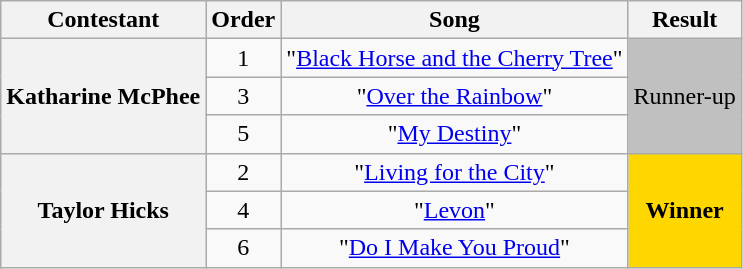<table class="wikitable unsortable" style="text-align:center;">
<tr>
<th scope="col">Contestant</th>
<th scope="col">Order</th>
<th scope="col">Song</th>
<th scope="col">Result</th>
</tr>
<tr>
<th scope="row" rowspan="3">Katharine McPhee</th>
<td>1</td>
<td>"<a href='#'>Black Horse and the Cherry Tree</a>"</td>
<td rowspan="3" bgcolor="silver">Runner-up</td>
</tr>
<tr>
<td>3</td>
<td>"<a href='#'>Over the Rainbow</a>"</td>
</tr>
<tr>
<td>5</td>
<td>"<a href='#'>My Destiny</a>"</td>
</tr>
<tr>
<th scope="row" rowspan="3">Taylor Hicks</th>
<td>2</td>
<td>"<a href='#'>Living for the City</a>"</td>
<td rowspan="3" bgcolor="gold"><strong>Winner</strong></td>
</tr>
<tr>
<td>4</td>
<td>"<a href='#'>Levon</a>"</td>
</tr>
<tr>
<td>6</td>
<td>"<a href='#'>Do I Make You Proud</a>"</td>
</tr>
</table>
